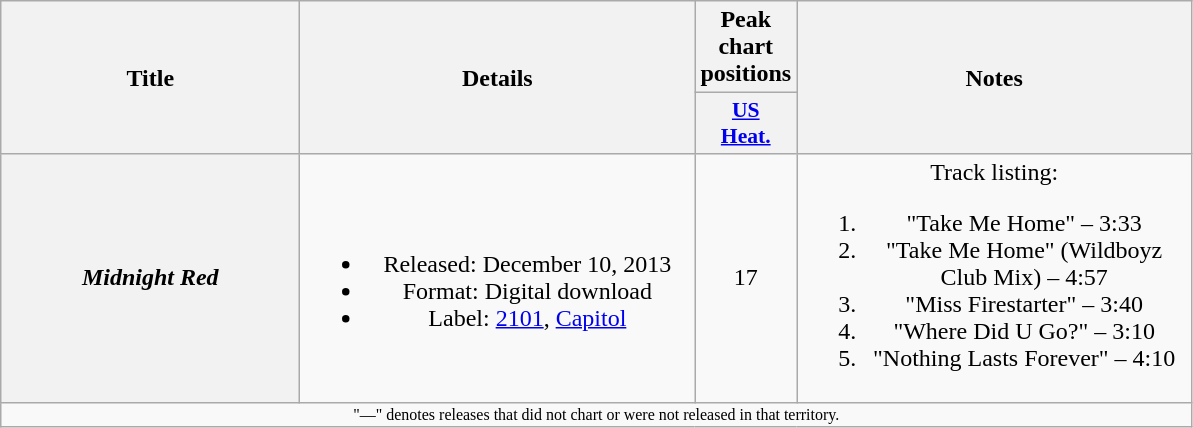<table class="wikitable plainrowheaders" style="text-align:center;">
<tr>
<th scope="col" rowspan="2" style="width:12em;">Title</th>
<th scope="col" rowspan="2" style="width:16em;">Details</th>
<th scope="col">Peak<br>chart<br>positions</th>
<th scope="col" rowspan="2" style="width:16em;">Notes</th>
</tr>
<tr>
<th scope="col" style="width:4em;font-size:90%;"><a href='#'>US<br>Heat.</a><br></th>
</tr>
<tr>
<th scope="row"><em>Midnight Red</em></th>
<td><br><ul><li>Released: December 10, 2013</li><li>Format: Digital download</li><li>Label: <a href='#'>2101</a>, <a href='#'>Capitol</a></li></ul></td>
<td>17</td>
<td>Track listing:<br><ol><li>"Take Me Home" – 3:33</li><li>"Take Me Home" (Wildboyz Club Mix) – 4:57</li><li>"Miss Firestarter" – 3:40</li><li>"Where Did U Go?" – 3:10</li><li>"Nothing Lasts Forever" – 4:10</li></ol></td>
</tr>
<tr>
<td colspan="15" style="text-align:center; font-size:8pt;">"—" denotes releases that did not chart or were not released in that territory.</td>
</tr>
</table>
